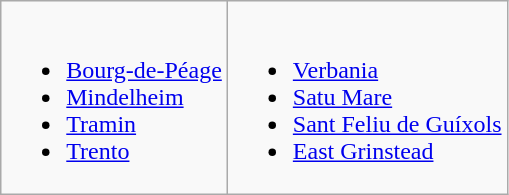<table class="wikitable">
<tr valign="top">
<td><br><ul><li> <a href='#'>Bourg-de-Péage</a></li><li> <a href='#'>Mindelheim</a></li><li> <a href='#'>Tramin</a></li><li> <a href='#'>Trento</a></li></ul></td>
<td><br><ul><li> <a href='#'>Verbania</a></li><li> <a href='#'>Satu Mare</a></li><li> <a href='#'>Sant Feliu de Guíxols</a></li><li> <a href='#'>East Grinstead</a></li></ul></td>
</tr>
</table>
